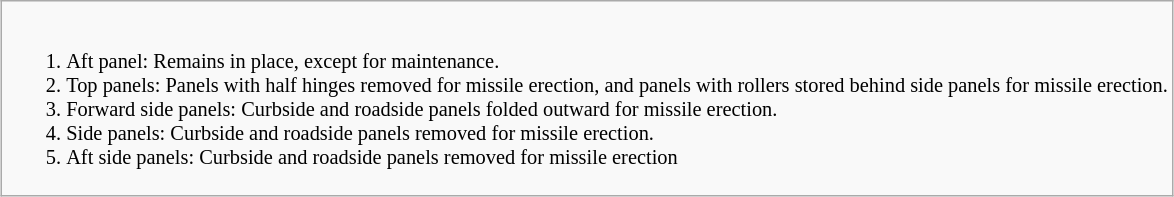<table class="wikitable" style="font-size: 85%; margin:auto;">
<tr>
<td><br><ol><li>Aft panel: Remains in place, except for maintenance.</li><li>Top panels: Panels with half hinges removed for missile erection, and panels with rollers stored behind side panels for missile erection.</li><li>Forward side panels: Curbside and roadside panels folded outward for missile erection.</li><li>Side panels: Curbside and roadside panels removed for missile erection.</li><li>Aft side panels: Curbside and roadside panels removed for missile erection</li></ol></td>
</tr>
</table>
